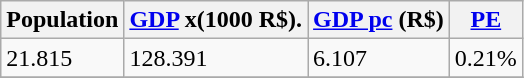<table class="wikitable" border="1">
<tr>
<th>Population </th>
<th><a href='#'>GDP</a> x(1000 R$).</th>
<th><a href='#'>GDP pc</a> (R$)</th>
<th><a href='#'>PE</a></th>
</tr>
<tr>
<td>21.815</td>
<td>128.391</td>
<td>6.107</td>
<td>0.21%</td>
</tr>
<tr>
</tr>
</table>
